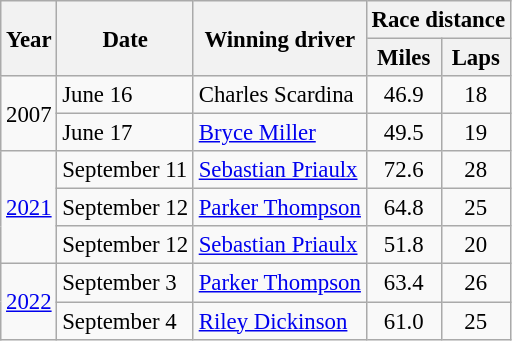<table class="wikitable" style="font-size: 95%;">
<tr>
<th rowspan="2">Year</th>
<th rowspan="2">Date</th>
<th rowspan="2">Winning driver</th>
<th colspan="2">Race distance</th>
</tr>
<tr>
<th>Miles</th>
<th>Laps</th>
</tr>
<tr>
<td rowspan=2>2007</td>
<td>June 16</td>
<td> Charles Scardina</td>
<td style="text-align:center">46.9</td>
<td style="text-align:center">18</td>
</tr>
<tr>
<td>June 17</td>
<td> <a href='#'>Bryce Miller</a></td>
<td style="text-align:center">49.5</td>
<td style="text-align:center">19</td>
</tr>
<tr>
<td rowspan=3><a href='#'>2021</a></td>
<td>September 11</td>
<td> <a href='#'>Sebastian Priaulx</a></td>
<td style="text-align:center">72.6</td>
<td style="text-align:center">28</td>
</tr>
<tr>
<td>September 12</td>
<td> <a href='#'>Parker Thompson</a></td>
<td style="text-align:center">64.8</td>
<td style="text-align:center">25</td>
</tr>
<tr>
<td>September 12</td>
<td> <a href='#'>Sebastian Priaulx</a></td>
<td style="text-align:center">51.8</td>
<td style="text-align:center">20</td>
</tr>
<tr>
<td rowspan=2><a href='#'>2022</a></td>
<td>September 3</td>
<td> <a href='#'>Parker Thompson</a></td>
<td style="text-align:center">63.4</td>
<td style="text-align:center">26</td>
</tr>
<tr>
<td>September 4</td>
<td> <a href='#'>Riley Dickinson</a></td>
<td style="text-align:center">61.0</td>
<td style="text-align:center">25</td>
</tr>
</table>
